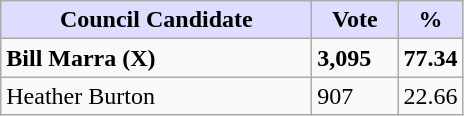<table class="wikitable sortable">
<tr>
<th style="background:#ddf; width:200px;">Council Candidate</th>
<th style="background:#ddf; width:50px;">Vote</th>
<th style="background:#ddf; width:30px;">%</th>
</tr>
<tr>
<td><strong>Bill Marra (X)</strong></td>
<td><strong>3,095</strong></td>
<td><strong>77.34</strong></td>
</tr>
<tr>
<td>Heather Burton</td>
<td>907</td>
<td>22.66</td>
</tr>
</table>
